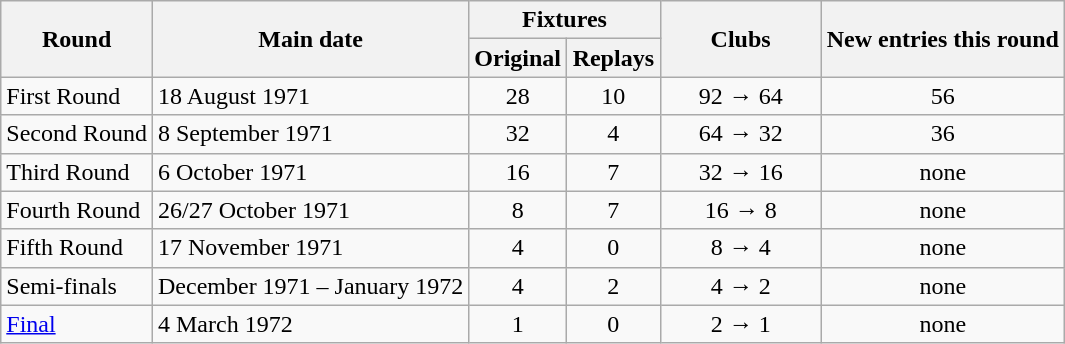<table class="wikitable" style="text-align:center">
<tr>
<th rowspan=2>Round</th>
<th rowspan=2>Main date</th>
<th colspan=2>Fixtures</th>
<th rowspan=2 width=100>Clubs</th>
<th rowspan=2>New entries this round</th>
</tr>
<tr>
<th width=55>Original</th>
<th width=55>Replays</th>
</tr>
<tr>
<td align=left>First Round</td>
<td align=left>18 August 1971</td>
<td>28</td>
<td>10</td>
<td>92 → 64</td>
<td>56<br></td>
</tr>
<tr>
<td align=left>Second Round</td>
<td align=left>8 September 1971</td>
<td>32</td>
<td>4</td>
<td>64 → 32</td>
<td>36<br></td>
</tr>
<tr>
<td align=left>Third Round</td>
<td align=left>6 October 1971</td>
<td>16</td>
<td>7</td>
<td>32 → 16</td>
<td>none</td>
</tr>
<tr>
<td align=left>Fourth Round</td>
<td align=left>26/27 October 1971</td>
<td>8</td>
<td>7</td>
<td>16 → 8</td>
<td>none</td>
</tr>
<tr>
<td align=left>Fifth Round</td>
<td align=left>17 November 1971</td>
<td>4</td>
<td>0</td>
<td>8 → 4</td>
<td>none</td>
</tr>
<tr>
<td align=left>Semi-finals</td>
<td align=left>December 1971 – January 1972</td>
<td>4</td>
<td>2</td>
<td>4 → 2</td>
<td>none</td>
</tr>
<tr>
<td align=left><a href='#'>Final</a></td>
<td align=left>4 March 1972</td>
<td>1</td>
<td>0</td>
<td>2 → 1</td>
<td>none</td>
</tr>
</table>
